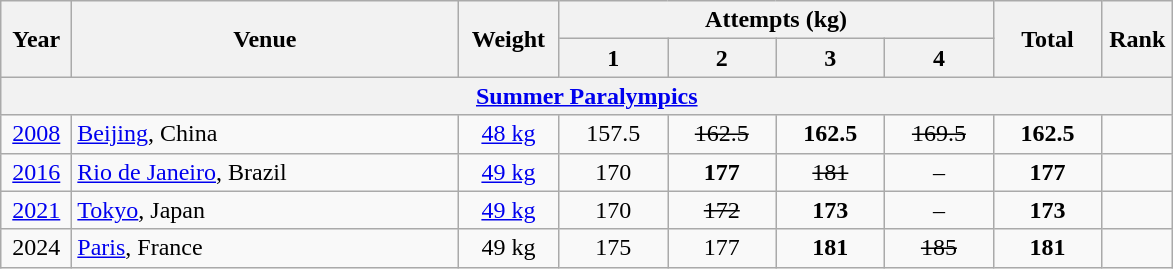<table class = "wikitable" style="text-align:center;">
<tr>
<th rowspan=2 width=40>Year</th>
<th rowspan=2 width=250>Venue</th>
<th rowspan=2 width=60>Weight</th>
<th colspan=4>Attempts (kg)</th>
<th rowspan=2 width=65>Total</th>
<th rowspan=2 width=40>Rank</th>
</tr>
<tr>
<th width=65>1</th>
<th width=65>2</th>
<th width=65>3</th>
<th width=65>4</th>
</tr>
<tr>
<th colspan=14><a href='#'>Summer Paralympics</a></th>
</tr>
<tr>
<td><a href='#'>2008</a></td>
<td align=left><a href='#'>Beijing</a>, China</td>
<td><a href='#'>48 kg</a></td>
<td>157.5</td>
<td><s>162.5</s></td>
<td><strong>162.5</strong></td>
<td><s>169.5</s></td>
<td><strong>162.5</strong></td>
<td></td>
</tr>
<tr>
<td><a href='#'>2016</a></td>
<td align=left><a href='#'>Rio de Janeiro</a>, Brazil</td>
<td><a href='#'>49 kg</a></td>
<td>170</td>
<td><strong>177</strong></td>
<td><s>181</s></td>
<td>–</td>
<td><strong>177</strong></td>
<td></td>
</tr>
<tr>
<td><a href='#'>2021</a></td>
<td align=left><a href='#'>Tokyo</a>, Japan</td>
<td><a href='#'>49 kg</a></td>
<td>170</td>
<td><s>172</s></td>
<td><strong>173</strong></td>
<td>–</td>
<td><strong>173</strong></td>
<td></td>
</tr>
<tr>
<td>2024</td>
<td align=left><a href='#'>Paris</a>, France</td>
<td>49 kg</td>
<td>175</td>
<td>177</td>
<td><strong>181</strong></td>
<td><s>185</s></td>
<td><strong>181</strong></td>
<td></td>
</tr>
</table>
